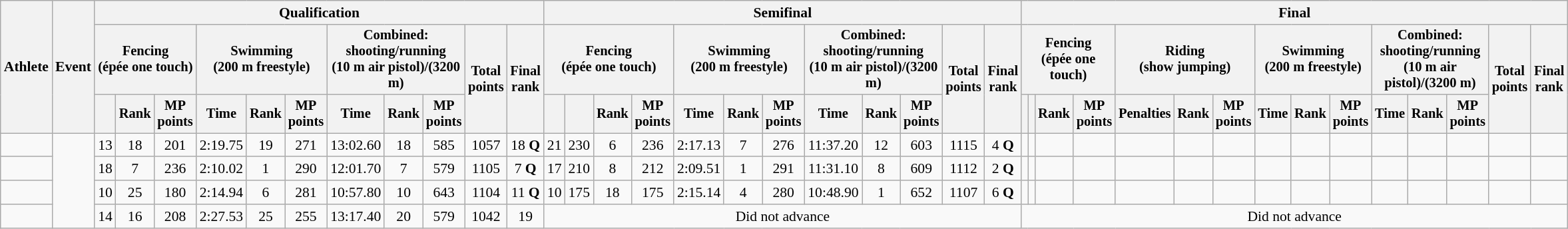<table class="wikitable" style="font-size:90%">
<tr>
<th rowspan="3">Athlete</th>
<th rowspan="3">Event</th>
<th colspan=11>Qualification</th>
<th colspan=12>Semifinal</th>
<th colspan=15>Final</th>
</tr>
<tr style="font-size:95%">
<th colspan=3>Fencing<br><span>(épée one touch)</span></th>
<th colspan=3>Swimming<br><span>(200 m freestyle)</span></th>
<th colspan=3>Combined: shooting/running<br><span>(10 m air pistol)/(3200 m)</span></th>
<th rowspan=2>Total points</th>
<th rowspan=2>Final rank</th>
<th colspan=4>Fencing<br><span>(épée one touch)</span></th>
<th colspan=3>Swimming<br><span>(200 m freestyle)</span></th>
<th colspan=3>Combined: shooting/running<br><span>(10 m air pistol)/(3200 m)</span></th>
<th rowspan=2>Total points</th>
<th rowspan=2>Final rank</th>
<th colspan=4>Fencing<br><span>(épée one touch)</span></th>
<th colspan=3>Riding<br><span>(show jumping)</span></th>
<th colspan=3>Swimming<br><span>(200 m freestyle)</span></th>
<th colspan=3>Combined: shooting/running<br><span>(10 m air pistol)/(3200 m)</span></th>
<th rowspan=2>Total points</th>
<th rowspan=2>Final rank</th>
</tr>
<tr style="font-size:95%">
<th></th>
<th>Rank</th>
<th>MP points</th>
<th>Time</th>
<th>Rank</th>
<th>MP points</th>
<th>Time</th>
<th>Rank</th>
<th>MP points</th>
<th></th>
<th></th>
<th>Rank</th>
<th>MP points</th>
<th>Time</th>
<th>Rank</th>
<th>MP points</th>
<th>Time</th>
<th>Rank</th>
<th>MP points</th>
<th></th>
<th></th>
<th>Rank</th>
<th>MP points</th>
<th>Penalties</th>
<th>Rank</th>
<th>MP points</th>
<th>Time</th>
<th>Rank</th>
<th>MP points</th>
<th>Time</th>
<th>Rank</th>
<th>MP points</th>
</tr>
<tr align=center>
<td align=left></td>
<td align=left rowspan=4></td>
<td>13</td>
<td>18</td>
<td>201</td>
<td>2:19.75</td>
<td>19</td>
<td>271</td>
<td>13:02.60</td>
<td>18</td>
<td>585</td>
<td>1057</td>
<td>18 <strong>Q</strong></td>
<td>21</td>
<td>230</td>
<td>6</td>
<td>236</td>
<td>2:17.13</td>
<td>7</td>
<td>276</td>
<td>11:37.20</td>
<td>12</td>
<td>603</td>
<td>1115</td>
<td>4 <strong>Q</strong></td>
<td></td>
<td></td>
<td></td>
<td></td>
<td></td>
<td></td>
<td></td>
<td></td>
<td></td>
<td></td>
<td></td>
<td></td>
<td></td>
<td></td>
<td></td>
</tr>
<tr align=center>
<td align=left></td>
<td>18</td>
<td>7</td>
<td>236</td>
<td>2:10.02</td>
<td>1</td>
<td>290</td>
<td>12:01.70</td>
<td>7</td>
<td>579</td>
<td>1105</td>
<td>7 <strong>Q</strong></td>
<td>17</td>
<td>210</td>
<td>8</td>
<td>212</td>
<td>2:09.51</td>
<td>1</td>
<td>291</td>
<td>11:31.10</td>
<td>8</td>
<td>609</td>
<td>1112</td>
<td>2 <strong>Q</strong></td>
<td></td>
<td></td>
<td></td>
<td></td>
<td></td>
<td></td>
<td></td>
<td></td>
<td></td>
<td></td>
<td></td>
<td></td>
<td></td>
<td></td>
<td></td>
</tr>
<tr align=center>
<td align=left></td>
<td>10</td>
<td>25</td>
<td>180</td>
<td>2:14.94</td>
<td>6</td>
<td>281</td>
<td>10:57.80</td>
<td>10</td>
<td>643</td>
<td>1104</td>
<td>11 <strong>Q</strong></td>
<td>10</td>
<td>175</td>
<td>18</td>
<td>175</td>
<td>2:15.14</td>
<td>4</td>
<td>280</td>
<td>10:48.90</td>
<td>1</td>
<td>652</td>
<td>1107</td>
<td>6 <strong>Q</strong></td>
<td></td>
<td></td>
<td></td>
<td></td>
<td></td>
<td></td>
<td></td>
<td></td>
<td></td>
<td></td>
<td></td>
<td></td>
<td></td>
<td></td>
<td></td>
</tr>
<tr align=center>
<td align=left></td>
<td>14</td>
<td>16</td>
<td>208</td>
<td>2:27.53</td>
<td>25</td>
<td>255</td>
<td>13:17.40</td>
<td>20</td>
<td>579</td>
<td>1042</td>
<td>19</td>
<td colspan=12>Did not advance</td>
<td colspan=15>Did not advance</td>
</tr>
</table>
